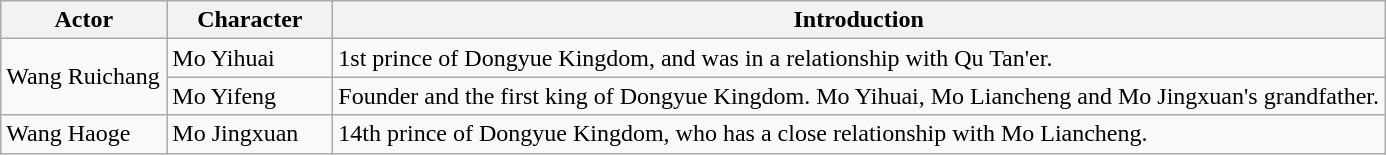<table class="wikitable">
<tr>
<th style="width:12%">Actor</th>
<th style="width:12%">Character</th>
<th>Introduction</th>
</tr>
<tr>
<td rowspan=2>Wang Ruichang</td>
<td>Mo Yihuai</td>
<td>1st prince of Dongyue Kingdom, and was in a relationship with Qu Tan'er.</td>
</tr>
<tr>
<td>Mo Yifeng</td>
<td>Founder and the first king of Dongyue Kingdom. Mo Yihuai, Mo Liancheng and Mo Jingxuan's grandfather.</td>
</tr>
<tr>
<td>Wang Haoge</td>
<td>Mo Jingxuan</td>
<td>14th prince of Dongyue Kingdom, who has a close relationship with Mo Liancheng.</td>
</tr>
</table>
